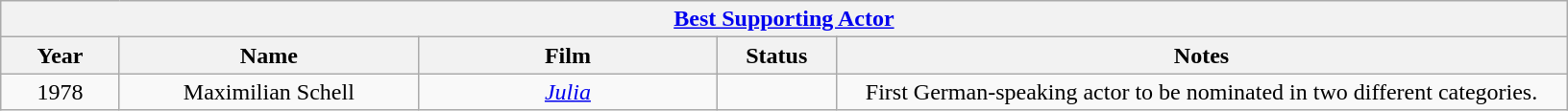<table class="wikitable" style="text-align: center">
<tr>
<th colspan=6 style="text-align:center;"><a href='#'>Best Supporting Actor</a></th>
</tr>
<tr>
<th style="width:075px;">Year</th>
<th style="width:200px;">Name</th>
<th style="width:200px;">Film</th>
<th style="width:075px;">Status</th>
<th style="width:500px;">Notes</th>
</tr>
<tr>
<td style="text-align: center">1978</td>
<td>Maximilian Schell</td>
<td style="text-align: center"><em><a href='#'>Julia</a></em></td>
<td></td>
<td>First German-speaking actor to be nominated in two different categories.</td>
</tr>
</table>
